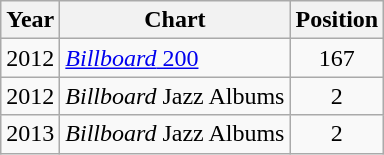<table class="wikitable">
<tr>
<th>Year</th>
<th>Chart</th>
<th>Position</th>
</tr>
<tr>
<td>2012</td>
<td><a href='#'><em>Billboard</em> 200</a></td>
<td align="center">167</td>
</tr>
<tr>
<td>2012</td>
<td><em>Billboard</em> Jazz Albums</td>
<td align="center">2</td>
</tr>
<tr>
<td>2013</td>
<td><em>Billboard</em> Jazz Albums</td>
<td align="center">2</td>
</tr>
</table>
